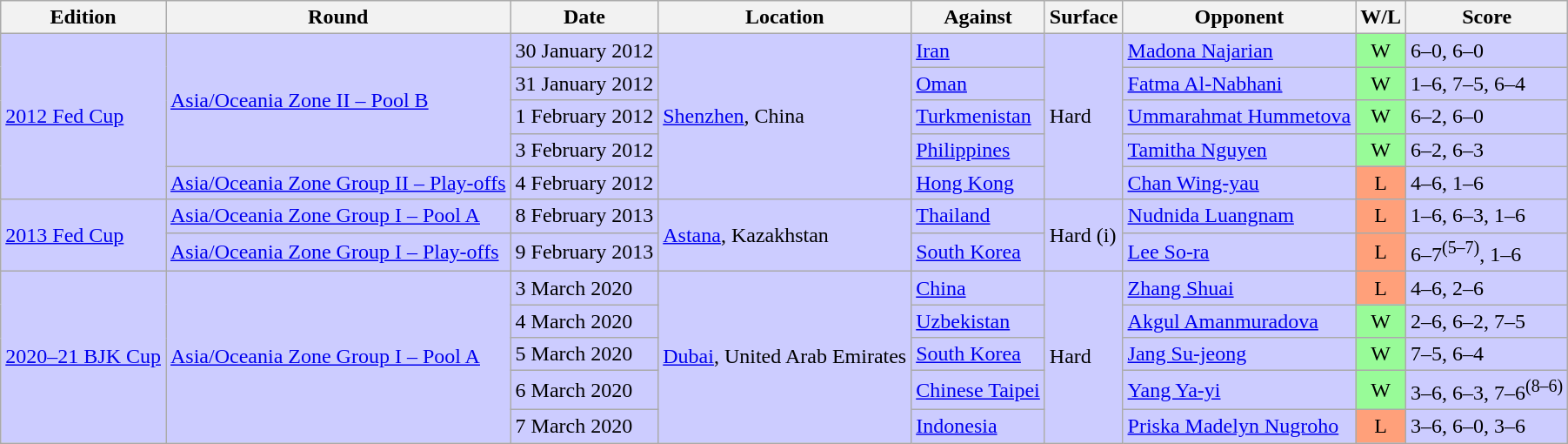<table class=wikitable>
<tr>
<th>Edition</th>
<th>Round</th>
<th>Date</th>
<th>Location</th>
<th>Against</th>
<th>Surface</th>
<th>Opponent</th>
<th>W/L</th>
<th>Score</th>
</tr>
<tr style="background:#ccccff;">
<td rowspan="5"><a href='#'>2012 Fed Cup</a></td>
<td rowspan="4"><a href='#'>Asia/Oceania Zone II – Pool B</a></td>
<td>30 January 2012</td>
<td rowspan="5"><a href='#'>Shenzhen</a>, China</td>
<td> <a href='#'>Iran</a></td>
<td rowspan="5">Hard</td>
<td> <a href='#'>Madona Najarian</a></td>
<td style="text-align:center; background:#98fb98;">W</td>
<td>6–0, 6–0</td>
</tr>
<tr style="background:#ccccff;">
<td>31 January 2012</td>
<td> <a href='#'>Oman</a></td>
<td> <a href='#'>Fatma Al-Nabhani</a></td>
<td style="text-align:center; background:#98fb98;">W</td>
<td>1–6, 7–5, 6–4</td>
</tr>
<tr style="background:#ccccff;">
<td>1 February 2012</td>
<td> <a href='#'>Turkmenistan</a></td>
<td> <a href='#'>Ummarahmat Hummetova</a></td>
<td style="text-align:center; background:#98fb98;">W</td>
<td>6–2, 6–0</td>
</tr>
<tr style="background:#ccccff;">
<td>3 February 2012</td>
<td> <a href='#'>Philippines</a></td>
<td> <a href='#'>Tamitha Nguyen</a></td>
<td style="text-align:center; background:#98fb98;">W</td>
<td>6–2, 6–3</td>
</tr>
<tr style="background:#ccccff;">
<td><a href='#'>Asia/Oceania Zone Group II – Play-offs</a></td>
<td>4 February 2012</td>
<td> <a href='#'>Hong Kong</a></td>
<td> <a href='#'>Chan Wing-yau</a></td>
<td style="text-align:center; background:#ffa07a;">L</td>
<td>4–6, 1–6</td>
</tr>
<tr style="background:#ccccff;">
<td rowspan="2"><a href='#'>2013 Fed Cup</a></td>
<td><a href='#'>Asia/Oceania Zone Group I – Pool A</a></td>
<td>8 February 2013</td>
<td rowspan="2"><a href='#'>Astana</a>, Kazakhstan</td>
<td> <a href='#'>Thailand</a></td>
<td rowspan="2">Hard (i)</td>
<td> <a href='#'>Nudnida Luangnam</a></td>
<td style="text-align:center; background:#ffa07a;">L</td>
<td>1–6, 6–3, 1–6</td>
</tr>
<tr style="background:#ccccff;">
<td><a href='#'>Asia/Oceania Zone Group I – Play-offs</a></td>
<td>9 February 2013</td>
<td> <a href='#'>South Korea</a></td>
<td> <a href='#'>Lee So-ra</a></td>
<td style="text-align:center; background:#ffa07a;">L</td>
<td>6–7<sup>(5–7)</sup>, 1–6</td>
</tr>
<tr style="background:#ccccff;">
<td rowspan="5"><a href='#'>2020–21 BJK Cup</a></td>
<td rowspan="5"><a href='#'>Asia/Oceania Zone Group I – Pool A</a></td>
<td>3 March 2020</td>
<td rowspan="5"><a href='#'>Dubai</a>, United Arab Emirates</td>
<td> <a href='#'>China</a></td>
<td rowspan="5">Hard</td>
<td> <a href='#'>Zhang Shuai</a></td>
<td style="text-align:center; background:#ffa07a;">L</td>
<td>4–6, 2–6</td>
</tr>
<tr style="background:#ccccff;">
<td>4 March 2020</td>
<td> <a href='#'>Uzbekistan</a></td>
<td> <a href='#'>Akgul Amanmuradova</a></td>
<td style="text-align:center; background:#98fb98;">W</td>
<td>2–6, 6–2, 7–5</td>
</tr>
<tr style="background:#ccccff;">
<td>5 March 2020</td>
<td> <a href='#'>South Korea</a></td>
<td> <a href='#'>Jang Su-jeong</a></td>
<td style="text-align:center; background:#98fb98;">W</td>
<td>7–5, 6–4</td>
</tr>
<tr style="background:#ccccff;">
<td>6 March 2020</td>
<td> <a href='#'>Chinese Taipei</a></td>
<td> <a href='#'>Yang Ya-yi</a></td>
<td style="text-align:center; background:#98fb98;">W</td>
<td>3–6, 6–3, 7–6<sup>(8–6)</sup></td>
</tr>
<tr style="background:#ccccff;">
<td>7 March 2020</td>
<td> <a href='#'>Indonesia</a></td>
<td> <a href='#'>Priska Madelyn Nugroho</a></td>
<td style="text-align:center; background:#ffa07a;">L</td>
<td>3–6, 6–0, 3–6</td>
</tr>
</table>
